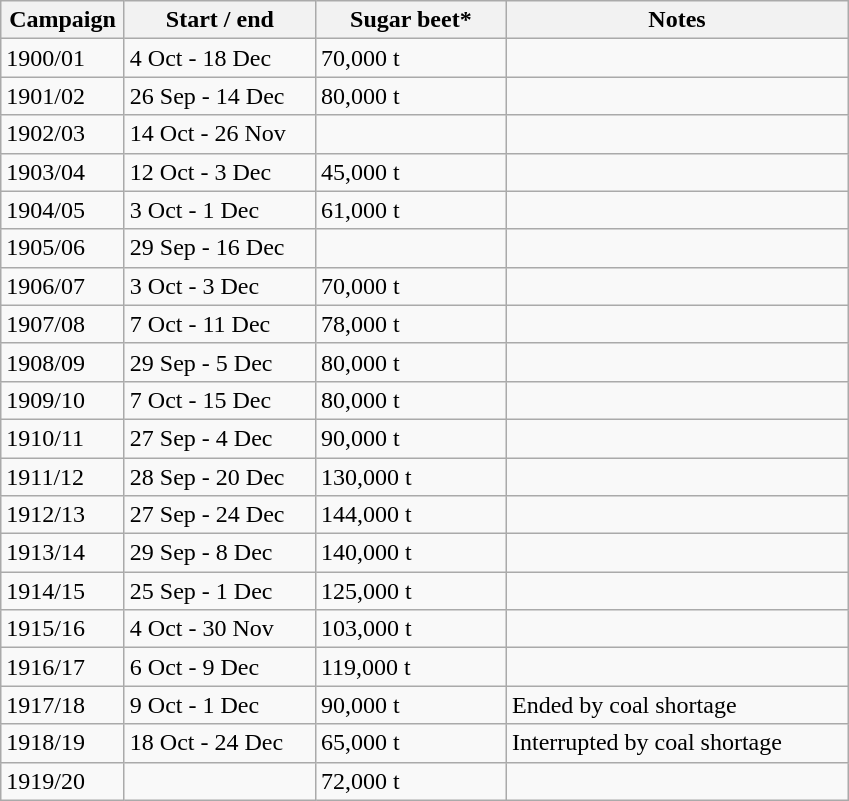<table class="wikitable floatright">
<tr>
<th width="75">Campaign</th>
<th width="120">Start / end</th>
<th width="120">Sugar beet*</th>
<th width="220">Notes</th>
</tr>
<tr>
<td>1900/01</td>
<td>4 Oct - 18 Dec</td>
<td>70,000 t</td>
<td></td>
</tr>
<tr>
<td>1901/02</td>
<td>26 Sep - 14 Dec</td>
<td>80,000 t</td>
<td></td>
</tr>
<tr>
<td>1902/03</td>
<td>14 Oct - 26 Nov</td>
<td></td>
<td></td>
</tr>
<tr>
<td>1903/04</td>
<td>12 Oct - 3 Dec</td>
<td>45,000 t</td>
<td></td>
</tr>
<tr>
<td>1904/05</td>
<td>3 Oct - 1 Dec</td>
<td>61,000 t</td>
<td></td>
</tr>
<tr>
<td>1905/06</td>
<td>29 Sep - 16 Dec</td>
<td></td>
<td></td>
</tr>
<tr>
<td>1906/07</td>
<td>3 Oct - 3 Dec</td>
<td>70,000 t</td>
<td></td>
</tr>
<tr>
<td>1907/08</td>
<td>7 Oct - 11 Dec</td>
<td>78,000 t</td>
<td></td>
</tr>
<tr>
<td>1908/09</td>
<td>29 Sep - 5 Dec</td>
<td>80,000 t</td>
<td></td>
</tr>
<tr>
<td>1909/10</td>
<td>7 Oct - 15 Dec</td>
<td>80,000 t</td>
<td></td>
</tr>
<tr>
<td>1910/11</td>
<td>27 Sep - 4 Dec</td>
<td>90,000 t</td>
<td></td>
</tr>
<tr>
<td>1911/12</td>
<td>28 Sep - 20 Dec</td>
<td>130,000 t</td>
<td></td>
</tr>
<tr>
<td>1912/13</td>
<td>27 Sep - 24 Dec</td>
<td>144,000 t</td>
<td></td>
</tr>
<tr>
<td>1913/14</td>
<td>29 Sep - 8 Dec</td>
<td>140,000 t</td>
<td></td>
</tr>
<tr>
<td>1914/15</td>
<td>25 Sep - 1 Dec</td>
<td>125,000 t</td>
<td></td>
</tr>
<tr>
<td>1915/16</td>
<td>4 Oct - 30 Nov</td>
<td>103,000 t</td>
<td></td>
</tr>
<tr>
<td>1916/17</td>
<td>6 Oct - 9 Dec</td>
<td>119,000 t</td>
<td></td>
</tr>
<tr>
<td>1917/18</td>
<td>9 Oct - 1 Dec</td>
<td>90,000 t</td>
<td>Ended by coal shortage</td>
</tr>
<tr>
<td>1918/19</td>
<td>18 Oct - 24 Dec</td>
<td>65,000 t</td>
<td>Interrupted by coal shortage</td>
</tr>
<tr>
<td>1919/20</td>
<td></td>
<td>72,000 t</td>
<td></td>
</tr>
</table>
